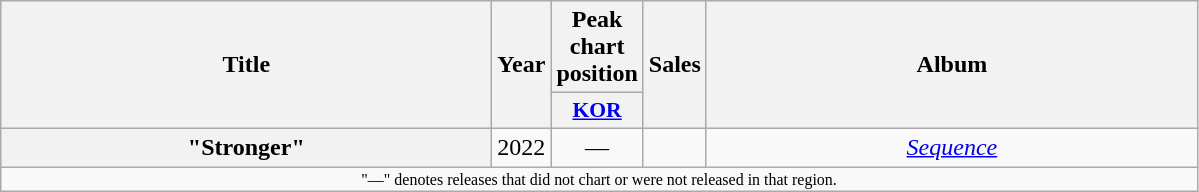<table class="wikitable plainrowheaders" style="text-align:center">
<tr>
<th scope="col" rowspan="2" style="width:20em;">Title</th>
<th scope="col" rowspan="2">Year</th>
<th scope="col">Peak chart position</th>
<th scope="col" rowspan="2">Sales</th>
<th scope="col" rowspan="2" style="width:20em;">Album</th>
</tr>
<tr>
<th style="width:3em;font-size:90%"><a href='#'>KOR</a><br></th>
</tr>
<tr>
<th scope="row">"Stronger"<br></th>
<td rowspan="1">2022</td>
<td>—</td>
<td></td>
<td><em><a href='#'>Sequence</a></em></td>
</tr>
<tr>
<td colspan="5" style="font-size:8pt">"—" denotes releases that did not chart or were not released in that region.</td>
</tr>
</table>
